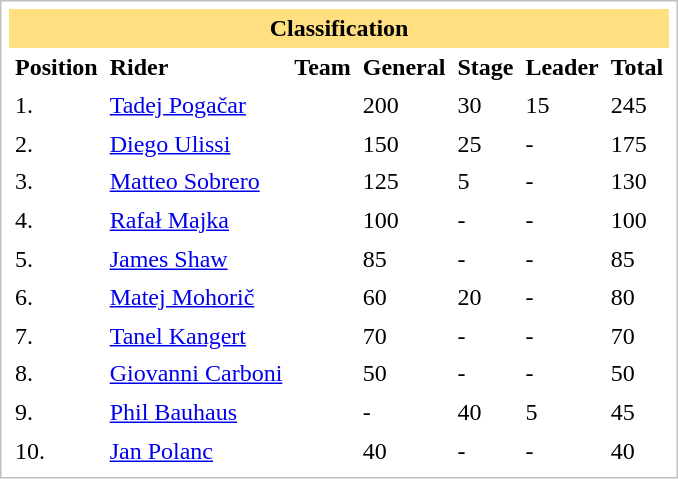<table class="sortable col2izq col3izq" cellpadding="4" cellspacing="0" style="border: 1px solid silver; color: black; margin: 0 0 0.5em 0; background-color: white; padding: 5px; text-align: left; vertical-align: top; line-height: 1.1em;">
<tr>
<th colspan="7" align="center" bgcolor="FFDF80">Classification</th>
</tr>
<tr>
<th>Position</th>
<th>Rider</th>
<th>Team</th>
<th>General</th>
<th>Stage</th>
<th>Leader</th>
<th>Total</th>
</tr>
<tr>
<td>1.</td>
<td> <a href='#'>Tadej Pogačar</a></td>
<td></td>
<td>200</td>
<td>30</td>
<td>15</td>
<td>245</td>
</tr>
<tr>
<td>2.</td>
<td> <a href='#'>Diego Ulissi</a></td>
<td></td>
<td>150</td>
<td>25</td>
<td>-</td>
<td>175</td>
</tr>
<tr>
<td>3.</td>
<td> <a href='#'>Matteo Sobrero</a></td>
<td></td>
<td>125</td>
<td>5</td>
<td>-</td>
<td>130</td>
</tr>
<tr>
<td>4.</td>
<td> <a href='#'>Rafał Majka</a></td>
<td></td>
<td>100</td>
<td>-</td>
<td>-</td>
<td>100</td>
</tr>
<tr>
<td>5.</td>
<td> <a href='#'>James Shaw</a></td>
<td></td>
<td>85</td>
<td>-</td>
<td>-</td>
<td>85</td>
</tr>
<tr>
<td>6.</td>
<td> <a href='#'>Matej Mohorič</a></td>
<td></td>
<td>60</td>
<td>20</td>
<td>-</td>
<td>80</td>
</tr>
<tr>
<td>7.</td>
<td> <a href='#'>Tanel Kangert</a></td>
<td></td>
<td>70</td>
<td>-</td>
<td>-</td>
<td>70</td>
</tr>
<tr>
<td>8.</td>
<td> <a href='#'>Giovanni Carboni</a></td>
<td></td>
<td>50</td>
<td>-</td>
<td>-</td>
<td>50</td>
</tr>
<tr>
<td>9.</td>
<td> <a href='#'>Phil Bauhaus</a></td>
<td></td>
<td>-</td>
<td>40</td>
<td>5</td>
<td>45</td>
</tr>
<tr>
<td>10.</td>
<td> <a href='#'>Jan Polanc</a></td>
<td></td>
<td>40</td>
<td>-</td>
<td>-</td>
<td>40</td>
</tr>
</table>
